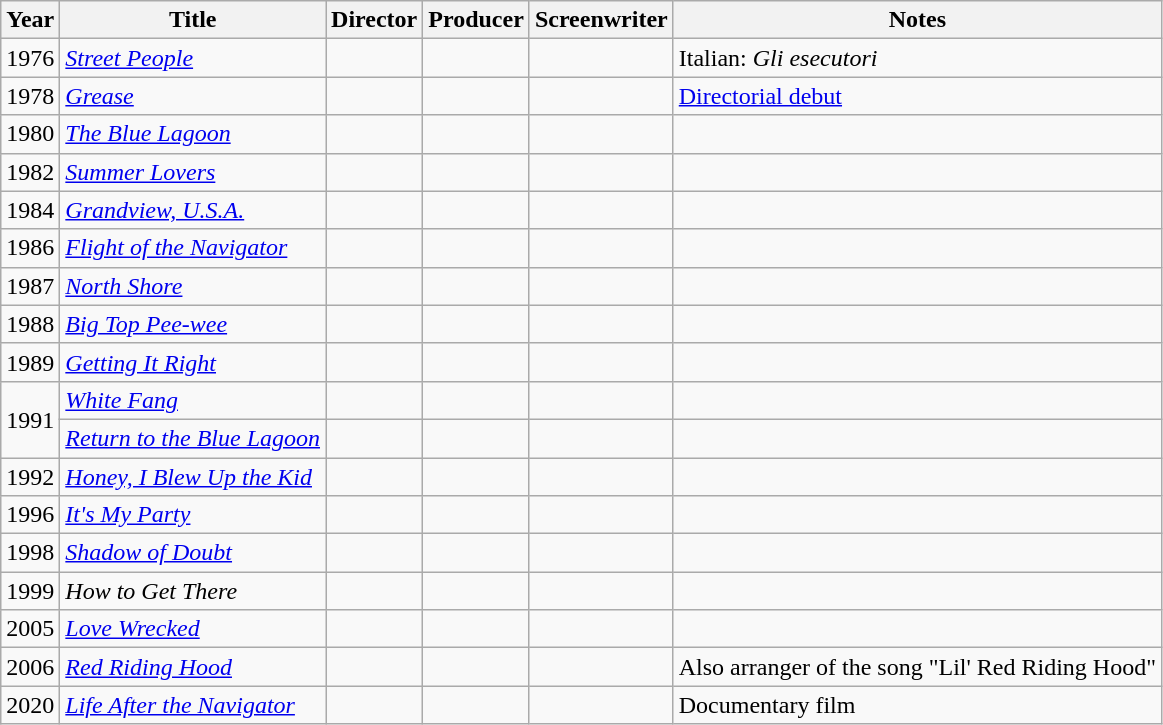<table class="wikitable sortable">
<tr>
<th>Year</th>
<th>Title</th>
<th>Director</th>
<th>Producer</th>
<th>Screenwriter</th>
<th>Notes</th>
</tr>
<tr>
<td>1976</td>
<td><em><a href='#'>Street People</a></em></td>
<td></td>
<td></td>
<td></td>
<td>Italian: <em>Gli esecutori</em></td>
</tr>
<tr>
<td>1978</td>
<td><em><a href='#'>Grease</a></em></td>
<td></td>
<td></td>
<td></td>
<td><a href='#'>Directorial debut</a></td>
</tr>
<tr>
<td>1980</td>
<td><em><a href='#'>The Blue Lagoon</a></em></td>
<td></td>
<td></td>
<td></td>
<td></td>
</tr>
<tr>
<td>1982</td>
<td><em><a href='#'>Summer Lovers</a></em></td>
<td></td>
<td></td>
<td></td>
<td></td>
</tr>
<tr>
<td>1984</td>
<td><em><a href='#'>Grandview, U.S.A.</a></em></td>
<td></td>
<td></td>
<td></td>
<td></td>
</tr>
<tr>
<td>1986</td>
<td><em><a href='#'>Flight of the Navigator</a></em></td>
<td></td>
<td></td>
<td></td>
<td></td>
</tr>
<tr>
<td>1987</td>
<td><em><a href='#'>North Shore</a></em></td>
<td></td>
<td></td>
<td></td>
<td></td>
</tr>
<tr>
<td>1988</td>
<td><em><a href='#'>Big Top Pee-wee</a></em></td>
<td></td>
<td></td>
<td></td>
<td></td>
</tr>
<tr>
<td>1989</td>
<td><em><a href='#'>Getting It Right</a></em></td>
<td></td>
<td></td>
<td></td>
<td></td>
</tr>
<tr>
<td rowspan="2">1991</td>
<td><em><a href='#'>White Fang</a></em></td>
<td></td>
<td></td>
<td></td>
<td></td>
</tr>
<tr>
<td><em><a href='#'>Return to the Blue Lagoon</a></em></td>
<td></td>
<td></td>
<td></td>
<td></td>
</tr>
<tr>
<td>1992</td>
<td><em><a href='#'>Honey, I Blew Up the Kid</a></em></td>
<td></td>
<td></td>
<td></td>
<td></td>
</tr>
<tr>
<td>1996</td>
<td><em><a href='#'>It's My Party</a></em></td>
<td></td>
<td></td>
<td></td>
<td></td>
</tr>
<tr>
<td>1998</td>
<td><em><a href='#'>Shadow of Doubt</a></em></td>
<td></td>
<td></td>
<td></td>
<td></td>
</tr>
<tr>
<td>1999</td>
<td><em>How to Get There</em></td>
<td></td>
<td></td>
<td></td>
<td></td>
</tr>
<tr>
<td>2005</td>
<td><em><a href='#'>Love Wrecked</a></em></td>
<td></td>
<td></td>
<td></td>
<td></td>
</tr>
<tr>
<td>2006</td>
<td><em><a href='#'>Red Riding Hood</a></em></td>
<td></td>
<td></td>
<td></td>
<td>Also arranger of the song "Lil' Red Riding Hood"</td>
</tr>
<tr>
<td>2020</td>
<td><em><a href='#'>Life After the Navigator</a></em></td>
<td></td>
<td></td>
<td></td>
<td>Documentary film</td>
</tr>
</table>
